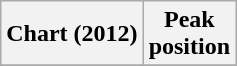<table class="wikitable plainrowheaders" style="text-align:center">
<tr>
<th scope="col">Chart (2012)</th>
<th scope="col">Peak<br>position</th>
</tr>
<tr>
</tr>
</table>
